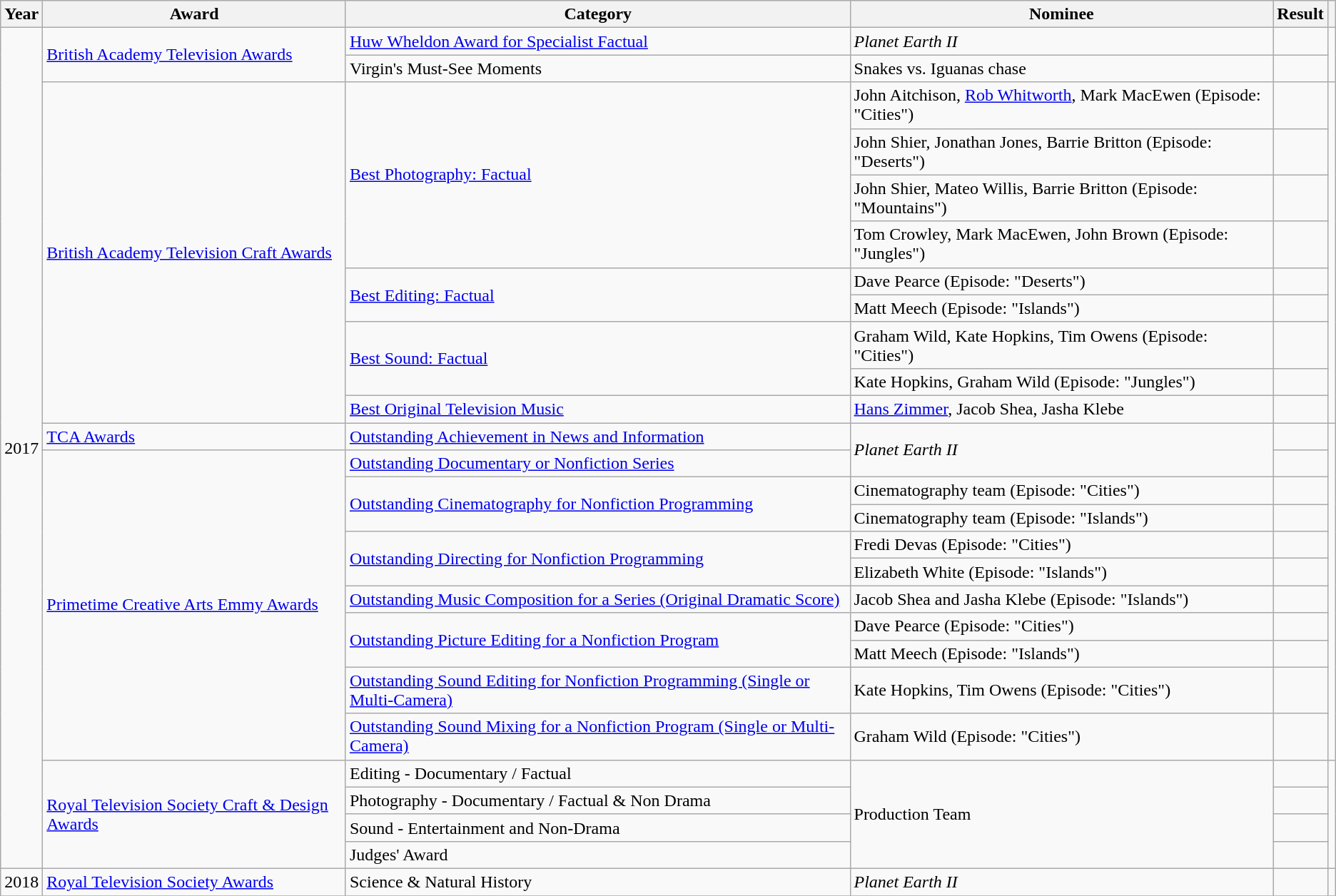<table class="wikitable sortable">
<tr>
<th>Year</th>
<th>Award</th>
<th>Category</th>
<th>Nominee</th>
<th>Result</th>
<th class="unsortable"></th>
</tr>
<tr>
<td rowspan=26>2017</td>
<td rowspan=2><a href='#'>British Academy Television Awards</a></td>
<td><a href='#'>Huw Wheldon Award for Specialist Factual</a></td>
<td><em>Planet Earth II</em></td>
<td></td>
<td rowspan=2></td>
</tr>
<tr>
<td>Virgin's Must-See Moments</td>
<td>Snakes vs. Iguanas chase</td>
<td></td>
</tr>
<tr>
<td rowspan=9><a href='#'>British Academy Television Craft Awards</a></td>
<td rowspan=4><a href='#'>Best Photography: Factual</a></td>
<td>John Aitchison, <a href='#'>Rob Whitworth</a>, Mark MacEwen (Episode: "Cities")</td>
<td></td>
<td rowspan=9></td>
</tr>
<tr>
<td>John Shier, Jonathan Jones, Barrie Britton (Episode: "Deserts")</td>
<td></td>
</tr>
<tr>
<td>John Shier, Mateo Willis, Barrie Britton (Episode: "Mountains")</td>
<td></td>
</tr>
<tr>
<td>Tom Crowley, Mark MacEwen, John Brown (Episode: "Jungles")</td>
<td></td>
</tr>
<tr>
<td rowspan=2><a href='#'>Best Editing: Factual</a></td>
<td>Dave Pearce (Episode: "Deserts")</td>
<td></td>
</tr>
<tr>
<td>Matt Meech (Episode: "Islands")</td>
<td></td>
</tr>
<tr>
<td rowspan=2><a href='#'>Best Sound: Factual</a></td>
<td>Graham Wild, Kate Hopkins, Tim Owens (Episode: "Cities")</td>
<td></td>
</tr>
<tr>
<td>Kate Hopkins, Graham Wild (Episode: "Jungles")</td>
<td></td>
</tr>
<tr>
<td><a href='#'>Best Original Television Music</a></td>
<td><a href='#'>Hans Zimmer</a>, Jacob Shea, Jasha Klebe</td>
<td></td>
</tr>
<tr>
<td><a href='#'>TCA Awards</a></td>
<td><a href='#'>Outstanding Achievement in News and Information</a></td>
<td rowspan=2><em>Planet Earth II</em></td>
<td></td>
<td rowspan=11></td>
</tr>
<tr>
<td rowspan=10><a href='#'>Primetime Creative Arts Emmy Awards</a></td>
<td><a href='#'>Outstanding Documentary or Nonfiction Series</a></td>
<td></td>
</tr>
<tr>
<td rowspan=2><a href='#'>Outstanding Cinematography for Nonfiction Programming</a></td>
<td>Cinematography team (Episode: "Cities")</td>
<td></td>
</tr>
<tr>
<td>Cinematography team (Episode: "Islands")</td>
<td></td>
</tr>
<tr>
<td rowspan=2><a href='#'>Outstanding Directing for Nonfiction Programming</a></td>
<td>Fredi Devas (Episode: "Cities")</td>
<td></td>
</tr>
<tr>
<td>Elizabeth White (Episode: "Islands")</td>
<td></td>
</tr>
<tr>
<td><a href='#'>Outstanding Music Composition for a Series (Original Dramatic Score)</a></td>
<td>Jacob Shea and Jasha Klebe (Episode: "Islands")</td>
<td></td>
</tr>
<tr>
<td rowspan=2><a href='#'>Outstanding Picture Editing for a Nonfiction Program</a></td>
<td>Dave Pearce (Episode: "Cities")</td>
<td></td>
</tr>
<tr>
<td>Matt Meech (Episode: "Islands")</td>
<td></td>
</tr>
<tr>
<td><a href='#'>Outstanding Sound Editing for Nonfiction Programming (Single or Multi-Camera)</a></td>
<td>Kate Hopkins, Tim Owens (Episode: "Cities")</td>
<td></td>
</tr>
<tr>
<td><a href='#'>Outstanding Sound Mixing for a Nonfiction Program (Single or Multi-Camera)</a></td>
<td>Graham Wild (Episode: "Cities")</td>
<td></td>
</tr>
<tr>
<td rowspan="4"><a href='#'>Royal Television Society Craft & Design Awards</a></td>
<td>Editing - Documentary / Factual</td>
<td rowspan="4">Production Team</td>
<td></td>
<td rowspan="4"></td>
</tr>
<tr>
<td>Photography - Documentary / Factual & Non Drama</td>
<td></td>
</tr>
<tr>
<td>Sound - Entertainment and Non-Drama</td>
<td></td>
</tr>
<tr>
<td>Judges' Award</td>
<td></td>
</tr>
<tr>
<td>2018</td>
<td><a href='#'>Royal Television Society Awards</a></td>
<td>Science & Natural History</td>
<td><em>Planet Earth II</em></td>
<td></td>
<td></td>
</tr>
<tr>
</tr>
</table>
